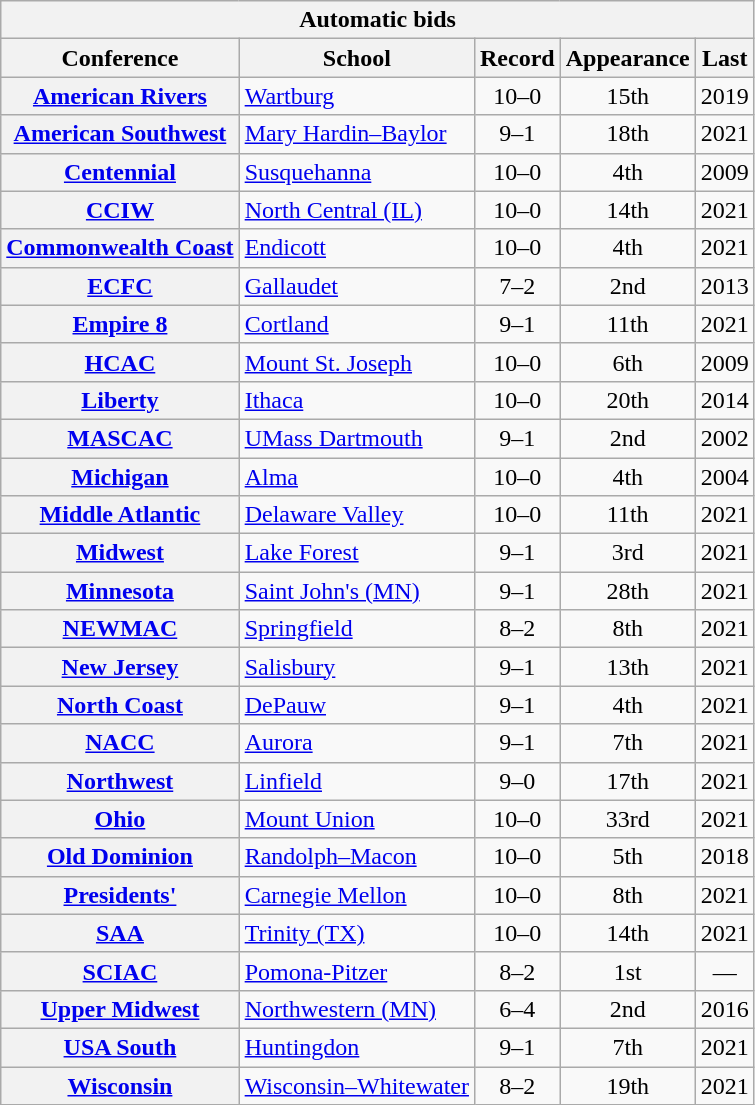<table class="wikitable sortable" style="text-align: left;">
<tr>
<th colspan="8" style=>Automatic bids</th>
</tr>
<tr>
<th>Conference</th>
<th>School</th>
<th>Record</th>
<th>Appearance</th>
<th>Last</th>
</tr>
<tr>
<th><a href='#'>American Rivers</a></th>
<td><a href='#'>Wartburg</a></td>
<td align=center>10–0</td>
<td align=center>15th</td>
<td align=center>2019</td>
</tr>
<tr>
<th><a href='#'>American Southwest</a></th>
<td><a href='#'>Mary Hardin–Baylor</a></td>
<td align=center>9–1</td>
<td align=center>18th</td>
<td align=center>2021</td>
</tr>
<tr>
<th><a href='#'>Centennial</a></th>
<td><a href='#'>Susquehanna</a></td>
<td align=center>10–0</td>
<td align=center>4th</td>
<td align=center>2009</td>
</tr>
<tr>
<th><a href='#'>CCIW</a></th>
<td><a href='#'>North Central (IL)</a></td>
<td align=center>10–0</td>
<td align=center>14th</td>
<td align=center>2021</td>
</tr>
<tr>
<th><a href='#'>Commonwealth Coast</a></th>
<td><a href='#'>Endicott</a></td>
<td align=center>10–0</td>
<td align=center>4th</td>
<td align=center>2021</td>
</tr>
<tr>
<th><a href='#'>ECFC</a></th>
<td><a href='#'>Gallaudet</a></td>
<td align=center>7–2</td>
<td align=center>2nd</td>
<td align=center>2013</td>
</tr>
<tr>
<th><a href='#'>Empire 8</a></th>
<td><a href='#'>Cortland</a></td>
<td align=center>9–1</td>
<td align=center>11th</td>
<td align=center>2021</td>
</tr>
<tr>
<th><a href='#'>HCAC</a></th>
<td><a href='#'>Mount St. Joseph</a></td>
<td align=center>10–0</td>
<td align=center>6th</td>
<td align=center>2009</td>
</tr>
<tr>
<th><a href='#'>Liberty</a></th>
<td><a href='#'>Ithaca</a></td>
<td align=center>10–0</td>
<td align=center>20th</td>
<td align=center>2014</td>
</tr>
<tr>
<th><a href='#'>MASCAC</a></th>
<td><a href='#'>UMass Dartmouth</a></td>
<td align=center>9–1</td>
<td align=center>2nd</td>
<td align=center>2002</td>
</tr>
<tr>
<th><a href='#'>Michigan</a></th>
<td><a href='#'>Alma</a></td>
<td align=center>10–0</td>
<td align=center>4th</td>
<td align=center>2004</td>
</tr>
<tr>
<th><a href='#'>Middle Atlantic</a></th>
<td><a href='#'>Delaware Valley</a></td>
<td align=center>10–0</td>
<td align=center>11th</td>
<td align=center>2021</td>
</tr>
<tr>
<th><a href='#'>Midwest</a></th>
<td><a href='#'>Lake Forest</a></td>
<td align=center>9–1</td>
<td align=center>3rd</td>
<td align=center>2021</td>
</tr>
<tr>
<th><a href='#'>Minnesota</a></th>
<td><a href='#'>Saint John's (MN)</a></td>
<td align=center>9–1</td>
<td align=center>28th</td>
<td align=center>2021</td>
</tr>
<tr>
<th><a href='#'>NEWMAC</a></th>
<td><a href='#'>Springfield</a></td>
<td align=center>8–2</td>
<td align=center>8th</td>
<td align=center>2021</td>
</tr>
<tr>
<th><a href='#'>New Jersey</a></th>
<td><a href='#'>Salisbury</a></td>
<td align=center>9–1</td>
<td align=center>13th</td>
<td align=center>2021</td>
</tr>
<tr>
<th><a href='#'>North Coast</a></th>
<td><a href='#'>DePauw</a></td>
<td align=center>9–1</td>
<td align=center>4th</td>
<td align=center>2021</td>
</tr>
<tr>
<th><a href='#'>NACC</a></th>
<td><a href='#'>Aurora</a></td>
<td align=center>9–1</td>
<td align=center>7th</td>
<td align=center>2021</td>
</tr>
<tr>
<th><a href='#'>Northwest</a></th>
<td><a href='#'>Linfield</a></td>
<td align=center>9–0</td>
<td align=center>17th</td>
<td align=center>2021</td>
</tr>
<tr>
<th><a href='#'>Ohio</a></th>
<td><a href='#'>Mount Union</a></td>
<td align=center>10–0</td>
<td align=center>33rd</td>
<td align=center>2021</td>
</tr>
<tr>
<th><a href='#'>Old Dominion</a></th>
<td><a href='#'>Randolph–Macon</a></td>
<td align=center>10–0</td>
<td align=center>5th</td>
<td align=center>2018</td>
</tr>
<tr>
<th><a href='#'>Presidents'</a></th>
<td><a href='#'>Carnegie Mellon</a></td>
<td align=center>10–0</td>
<td align=center>8th</td>
<td align=center>2021</td>
</tr>
<tr>
<th><a href='#'>SAA</a></th>
<td><a href='#'>Trinity (TX)</a></td>
<td align=center>10–0</td>
<td align=center>14th</td>
<td align=center>2021</td>
</tr>
<tr>
<th><a href='#'>SCIAC</a></th>
<td><a href='#'>Pomona-Pitzer</a></td>
<td align=center>8–2</td>
<td align=center>1st</td>
<td align=center>—</td>
</tr>
<tr>
<th><a href='#'>Upper Midwest</a></th>
<td><a href='#'>Northwestern (MN)</a></td>
<td align=center>6–4</td>
<td align=center>2nd</td>
<td align=center>2016</td>
</tr>
<tr>
<th><a href='#'>USA South</a></th>
<td><a href='#'>Huntingdon</a></td>
<td align=center>9–1</td>
<td align=center>7th</td>
<td align=center>2021</td>
</tr>
<tr>
<th><a href='#'>Wisconsin</a></th>
<td><a href='#'>Wisconsin–Whitewater</a></td>
<td align=center>8–2</td>
<td align=center>19th</td>
<td align=center>2021</td>
</tr>
</table>
